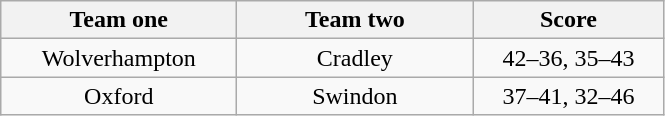<table class="wikitable" style="text-align: center">
<tr>
<th width=150>Team one</th>
<th width=150>Team two</th>
<th width=120>Score</th>
</tr>
<tr>
<td>Wolverhampton</td>
<td>Cradley</td>
<td>42–36, 35–43</td>
</tr>
<tr>
<td>Oxford</td>
<td>Swindon</td>
<td>37–41, 32–46</td>
</tr>
</table>
